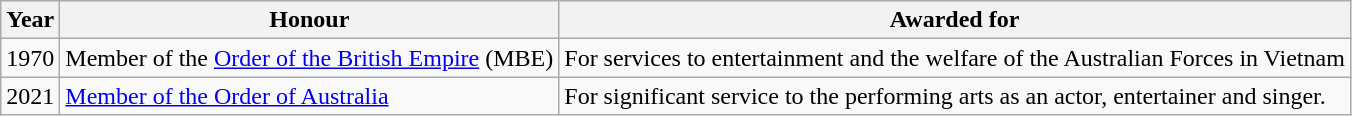<table class="wikitable sortable">
<tr>
<th>Year</th>
<th>Honour</th>
<th>Awarded for</th>
</tr>
<tr>
<td>1970</td>
<td> Member of the <a href='#'>Order of the British Empire</a> (MBE)</td>
<td>For services to entertainment and the welfare of the Australian Forces in Vietnam</td>
</tr>
<tr>
<td>2021</td>
<td><a href='#'>Member of the Order of Australia</a></td>
<td>For significant service to the performing arts as an actor, entertainer and singer.</td>
</tr>
</table>
